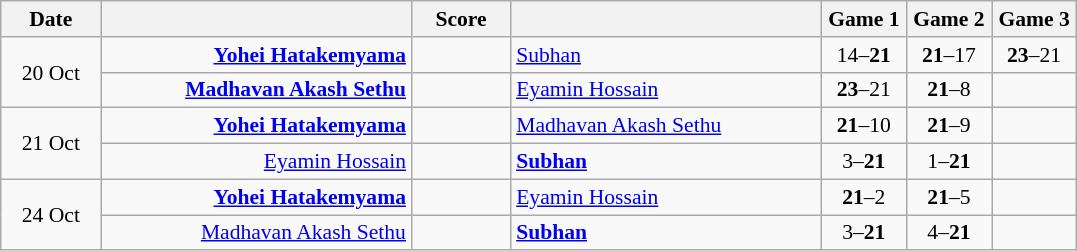<table class="wikitable" style="text-align:center; font-size:90% ">
<tr>
<th width="60">Date</th>
<th align="right" width="200"></th>
<th width="60">Score</th>
<th align="left" width="200"></th>
<th width="50">Game 1</th>
<th width="50">Game 2</th>
<th width="50">Game 3</th>
</tr>
<tr>
<td rowspan="2">20 Oct</td>
<td align="right"><strong><a href='#'>Yohei Hatakemyama</a> </strong></td>
<td align="center"></td>
<td align="left"> <a href='#'>Subhan</a></td>
<td>14–<strong>21</strong></td>
<td><strong>21</strong>–17</td>
<td><strong>23</strong>–21</td>
</tr>
<tr>
<td align="right"><strong><a href='#'>Madhavan Akash Sethu</a> </strong></td>
<td align="center"></td>
<td align="left"> <a href='#'>Eyamin Hossain</a></td>
<td><strong>23</strong>–21</td>
<td><strong>21</strong>–8</td>
<td></td>
</tr>
<tr>
<td rowspan="2">21 Oct</td>
<td align="right"><strong><a href='#'>Yohei Hatakemyama</a> </strong></td>
<td align="center"></td>
<td align="left"> <a href='#'>Madhavan Akash Sethu</a></td>
<td><strong>21</strong>–10</td>
<td><strong>21</strong>–9</td>
<td></td>
</tr>
<tr>
<td align="right"><a href='#'>Eyamin Hossain</a> </td>
<td align="center"></td>
<td align="left"><strong> <a href='#'>Subhan</a></strong></td>
<td>3–<strong>21</strong></td>
<td>1–<strong>21</strong></td>
<td></td>
</tr>
<tr>
<td rowspan="2">24 Oct</td>
<td align="right"><strong><a href='#'>Yohei Hatakemyama</a> </strong></td>
<td align="center"></td>
<td align="left"> <a href='#'>Eyamin Hossain</a></td>
<td><strong>21</strong>–2</td>
<td><strong>21</strong>–5</td>
<td></td>
</tr>
<tr>
<td align="right"><a href='#'>Madhavan Akash Sethu</a> </td>
<td align="center"></td>
<td align="left"><strong> <a href='#'>Subhan</a></strong></td>
<td>3–<strong>21</strong></td>
<td>4–<strong>21</strong></td>
<td></td>
</tr>
</table>
